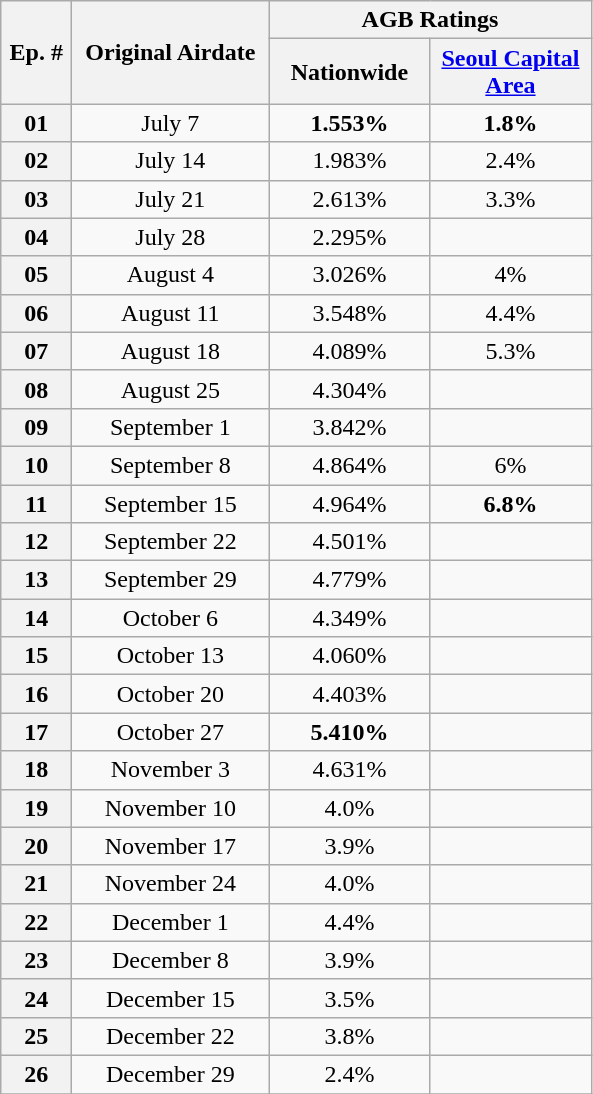<table class=wikitable style="text-align:center">
<tr>
<th rowspan="2" width=40>Ep. #</th>
<th rowspan="2" width=124>Original Airdate</th>
<th colspan="2">AGB Ratings</th>
</tr>
<tr>
<th width=100>Nationwide</th>
<th width=100><a href='#'>Seoul Capital Area</a></th>
</tr>
<tr>
<th>01</th>
<td>July 7</td>
<td><span><strong>1.553%</strong></span></td>
<td><span><strong>1.8%</strong></span></td>
</tr>
<tr>
<th>02</th>
<td>July 14</td>
<td>1.983%</td>
<td>2.4%</td>
</tr>
<tr>
<th>03</th>
<td>July 21</td>
<td>2.613%</td>
<td>3.3%</td>
</tr>
<tr>
<th>04</th>
<td>July 28</td>
<td>2.295%</td>
<td></td>
</tr>
<tr>
<th>05</th>
<td>August 4</td>
<td>3.026%</td>
<td>4%</td>
</tr>
<tr>
<th>06</th>
<td>August 11</td>
<td>3.548%</td>
<td>4.4%</td>
</tr>
<tr>
<th>07</th>
<td>August 18</td>
<td>4.089%</td>
<td>5.3%</td>
</tr>
<tr>
<th>08</th>
<td>August 25</td>
<td>4.304%</td>
<td></td>
</tr>
<tr>
<th>09</th>
<td>September 1</td>
<td>3.842%</td>
<td></td>
</tr>
<tr>
<th>10</th>
<td>September 8</td>
<td>4.864%</td>
<td>6%</td>
</tr>
<tr>
<th>11</th>
<td>September 15</td>
<td>4.964%</td>
<td><span><strong>6.8%</strong></span></td>
</tr>
<tr>
<th>12</th>
<td>September 22</td>
<td>4.501%</td>
<td></td>
</tr>
<tr>
<th>13</th>
<td>September 29</td>
<td>4.779%</td>
<td></td>
</tr>
<tr>
<th>14</th>
<td>October 6</td>
<td>4.349%</td>
<td></td>
</tr>
<tr>
<th>15</th>
<td>October 13</td>
<td>4.060%</td>
<td></td>
</tr>
<tr>
<th>16</th>
<td>October 20</td>
<td>4.403%</td>
<td></td>
</tr>
<tr>
<th>17</th>
<td>October 27</td>
<td><span><strong>5.410%</strong></span></td>
<td></td>
</tr>
<tr>
<th>18</th>
<td>November 3</td>
<td>4.631%</td>
<td></td>
</tr>
<tr>
<th>19</th>
<td>November 10</td>
<td>4.0%</td>
<td></td>
</tr>
<tr 3%>
<th>20</th>
<td>November 17</td>
<td>3.9%</td>
<td></td>
</tr>
<tr 3.9%>
<th>21</th>
<td>November 24</td>
<td>4.0%</td>
<td></td>
</tr>
<tr 4%>
<th>22</th>
<td>December 1</td>
<td>4.4%</td>
<td></td>
</tr>
<tr 4.4%>
<th>23</th>
<td>December 8</td>
<td>3.9%</td>
<td></td>
</tr>
<tr 3.9%>
<th>24</th>
<td>December 15</td>
<td>3.5%</td>
<td></td>
</tr>
<tr>
<th>25</th>
<td>December 22</td>
<td>3.8%</td>
<td></td>
</tr>
<tr>
<th>26</th>
<td>December 29</td>
<td>2.4%</td>
<td></td>
</tr>
<tr>
</tr>
</table>
